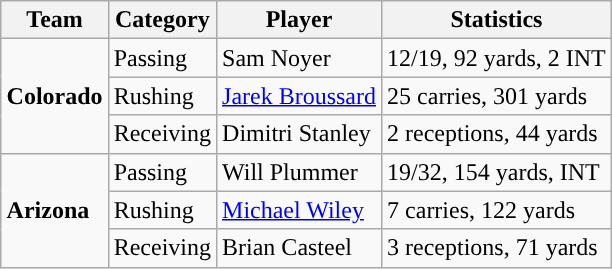<table class="wikitable" style="float: right;">
<tr>
<th>Team</th>
<th>Category</th>
<th>Player</th>
<th>Statistics</th>
</tr>
<tr>
<td rowspan=3><strong>Colorado</strong></td>
<td>Passing</td>
<td>Sam Noyer</td>
<td>12/19, 92 yards, 2 INT</td>
</tr>
<tr>
<td>Rushing</td>
<td><a href='#'>Jarek Broussard</a></td>
<td>25 carries, 301 yards</td>
</tr>
<tr>
<td>Receiving</td>
<td>Dimitri Stanley</td>
<td>2 receptions, 44 yards</td>
</tr>
<tr>
<td rowspan=3><strong>Arizona</strong></td>
<td>Passing</td>
<td>Will Plummer</td>
<td>19/32, 154 yards, INT</td>
</tr>
<tr>
<td>Rushing</td>
<td><a href='#'>Michael Wiley</a></td>
<td>7 carries, 122 yards</td>
</tr>
<tr>
<td>Receiving</td>
<td>Brian Casteel</td>
<td>3 receptions, 71 yards</td>
</tr>
</table>
